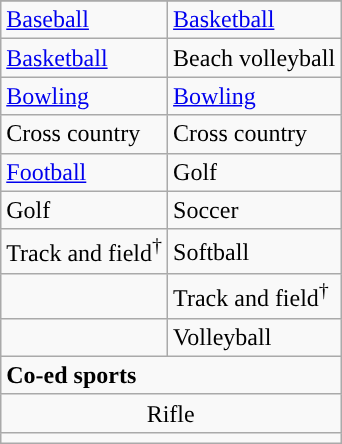<table class="wikitable" style="float:center">
<tr>
</tr>
<tr>
<td><a href='#'>Baseball</a></td>
<td><a href='#'>Basketball</a></td>
</tr>
<tr>
<td><a href='#'>Basketball</a></td>
<td>Beach volleyball</td>
</tr>
<tr>
<td><a href='#'>Bowling</a></td>
<td><a href='#'>Bowling</a></td>
</tr>
<tr>
<td>Cross country</td>
<td>Cross country</td>
</tr>
<tr>
<td><a href='#'>Football</a></td>
<td>Golf</td>
</tr>
<tr>
<td>Golf</td>
<td>Soccer</td>
</tr>
<tr>
<td>Track and field<sup>†</sup></td>
<td>Softball</td>
</tr>
<tr>
<td></td>
<td>Track and field<sup>†</sup></td>
</tr>
<tr>
<td></td>
<td>Volleyball</td>
</tr>
<tr>
<td colspan="2"><strong>Co-ed sports</strong></td>
</tr>
<tr style="text-align:center">
<td colspan="2">Rifle</td>
</tr>
<tr>
<td colspan="2"></td>
</tr>
</table>
